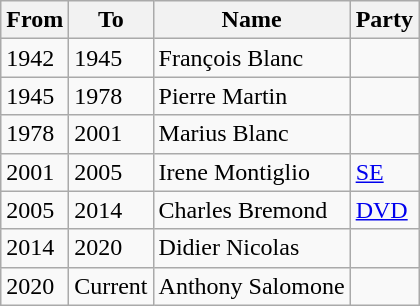<table class="wikitable">
<tr>
<th>From</th>
<th>To</th>
<th>Name</th>
<th>Party</th>
</tr>
<tr>
<td>1942</td>
<td>1945</td>
<td>François Blanc</td>
<td></td>
</tr>
<tr>
<td>1945</td>
<td>1978</td>
<td>Pierre Martin</td>
<td></td>
</tr>
<tr>
<td>1978</td>
<td>2001</td>
<td>Marius Blanc</td>
<td></td>
</tr>
<tr>
<td>2001</td>
<td>2005</td>
<td>Irene Montiglio</td>
<td><a href='#'>SE</a></td>
</tr>
<tr>
<td>2005</td>
<td>2014</td>
<td>Charles Bremond</td>
<td><a href='#'>DVD</a></td>
</tr>
<tr>
<td>2014</td>
<td>2020</td>
<td>Didier Nicolas</td>
<td></td>
</tr>
<tr>
<td>2020</td>
<td>Current</td>
<td>Anthony Salomone</td>
<td></td>
</tr>
</table>
